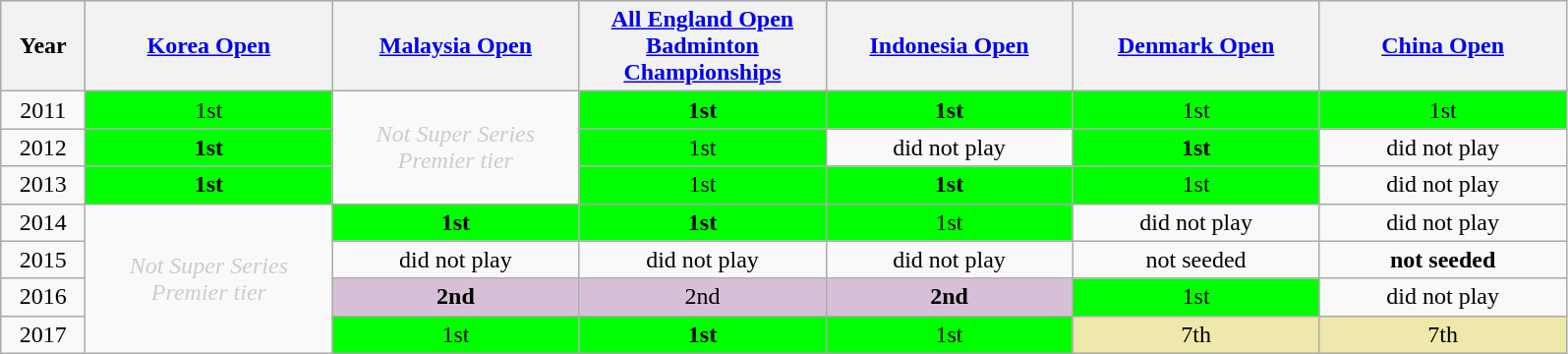<table class=wikitable style="text-align:center">
<tr>
<th width=50>Year</th>
<th width=160><a href='#'>Korea Open</a></th>
<th width=160><a href='#'>Malaysia Open</a></th>
<th width=160><a href='#'>All England Open Badminton Championships</a></th>
<th width=160><a href='#'>Indonesia Open</a></th>
<th width=160><a href='#'>Denmark Open</a></th>
<th width=160><a href='#'>China Open</a></th>
</tr>
<tr>
<td>2011</td>
<td bgcolor=lime>1st</td>
<td rowspan="3" style=color:#ccc><em>Not Super Series Premier tier</em></td>
<td bgcolor=lime><strong>1st</strong></td>
<td bgcolor=lime><strong>1st</strong></td>
<td bgcolor=lime>1st</td>
<td bgcolor=lime>1st</td>
</tr>
<tr>
<td>2012</td>
<td bgcolor=lime><strong>1st</strong></td>
<td bgcolor=lime>1st</td>
<td>did not play</td>
<td bgcolor=lime><strong>1st</strong></td>
<td>did not play</td>
</tr>
<tr>
<td>2013</td>
<td bgcolor=lime><strong>1st</strong></td>
<td bgcolor=lime>1st</td>
<td bgcolor=lime><strong>1st</strong></td>
<td bgcolor=lime>1st</td>
<td>did not play</td>
</tr>
<tr>
<td>2014</td>
<td rowspan="4" style=color:#ccc><em>Not Super Series Premier tier</em></td>
<td bgcolor=lime><strong>1st</strong></td>
<td bgcolor=lime><strong>1st</strong></td>
<td bgcolor=lime>1st</td>
<td>did not play</td>
<td>did not play</td>
</tr>
<tr>
<td>2015</td>
<td>did not play</td>
<td>did not play</td>
<td>did not play</td>
<td>not seeded</td>
<td><strong>not seeded</strong></td>
</tr>
<tr>
<td>2016</td>
<td style="background:thistle;"><strong>2nd</strong></td>
<td style="background:thistle;">2nd</td>
<td style="background:thistle;"><strong>2nd</strong></td>
<td bgcolor=lime>1st</td>
<td>did not play</td>
</tr>
<tr>
<td>2017</td>
<td bgcolor=lime>1st</td>
<td bgcolor=lime><strong>1st</strong></td>
<td bgcolor=lime>1st</td>
<td bgcolor=eee8aa>7th</td>
<td bgcolor=eee8aa>7th</td>
</tr>
</table>
